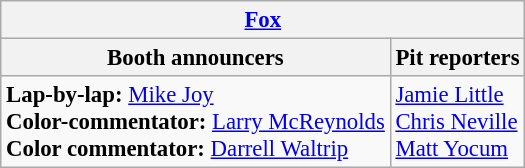<table class="wikitable" style="font-size: 95%;">
<tr>
<th colspan="2"><a href='#'>Fox</a></th>
</tr>
<tr>
<th>Booth announcers</th>
<th>Pit reporters</th>
</tr>
<tr>
<td><strong>Lap-by-lap:</strong> <a href='#'>Mike Joy</a><br><strong>Color-commentator:</strong> <a href='#'>Larry McReynolds</a><br><strong>Color commentator:</strong> <a href='#'>Darrell Waltrip</a></td>
<td><a href='#'>Jamie Little</a><br><a href='#'>Chris Neville</a><br><a href='#'>Matt Yocum</a></td>
</tr>
</table>
